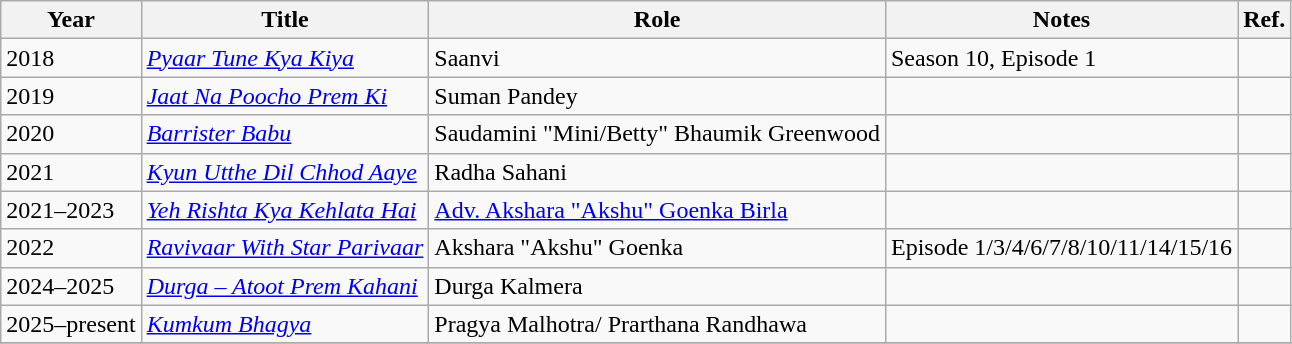<table class="wikitable sortable">
<tr>
<th>Year</th>
<th>Title</th>
<th>Role</th>
<th class ="unsortable">Notes</th>
<th class ="unsortable">Ref.</th>
</tr>
<tr>
<td>2018</td>
<td><em><a href='#'>Pyaar Tune Kya Kiya</a></em></td>
<td>Saanvi</td>
<td>Season 10, Episode 1</td>
<td style="text-align:center;"></td>
</tr>
<tr>
<td>2019</td>
<td><em><a href='#'>Jaat Na Poocho Prem Ki</a></em></td>
<td>Suman Pandey</td>
<td></td>
<td style="text-align:center;"></td>
</tr>
<tr>
<td>2020</td>
<td><em><a href='#'>Barrister Babu</a></em></td>
<td>Saudamini "Mini/Betty" Bhaumik Greenwood</td>
<td></td>
<td style="text-align:center;"></td>
</tr>
<tr>
<td>2021</td>
<td><em><a href='#'>Kyun Utthe Dil Chhod Aaye</a></em></td>
<td>Radha Sahani</td>
<td></td>
<td style="text-align:center;"></td>
</tr>
<tr>
<td>2021–2023</td>
<td><em><a href='#'>Yeh Rishta Kya Kehlata Hai</a></em></td>
<td><a href='#'>Adv. Akshara "Akshu" Goenka Birla</a></td>
<td></td>
<td style="text-align:center;"></td>
</tr>
<tr>
<td>2022</td>
<td><em><a href='#'>Ravivaar With Star Parivaar</a></em></td>
<td>Akshara "Akshu" Goenka</td>
<td>Episode 1/3/4/6/7/8/10/11/14/15/16</td>
<td style="text-align:center;"></td>
</tr>
<tr>
<td>2024–2025</td>
<td><em><a href='#'>Durga – Atoot Prem Kahani</a></em></td>
<td>Durga Kalmera</td>
<td></td>
<td style="text-align:center;"></td>
</tr>
<tr>
<td>2025–present</td>
<td><em><a href='#'>Kumkum Bhagya</a></em></td>
<td>Pragya Malhotra/ Prarthana Randhawa</td>
<td></td>
<td style="text-align:center;"></td>
</tr>
<tr>
</tr>
</table>
